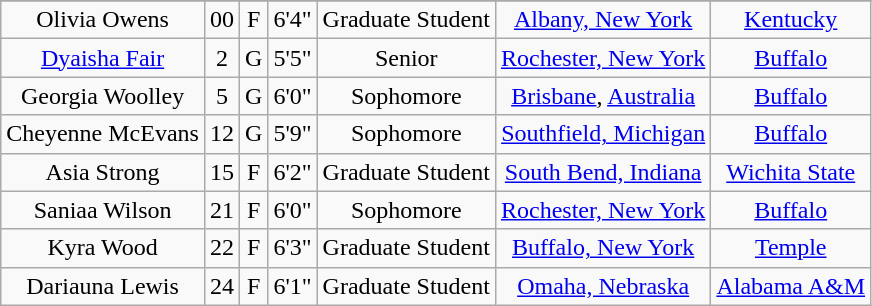<table class="wikitable sortable" border="1" style="text-align: center;">
<tr align=center>
</tr>
<tr>
<td>Olivia Owens</td>
<td>00</td>
<td>F</td>
<td>6'4"</td>
<td>Graduate Student</td>
<td><a href='#'>Albany, New York</a></td>
<td><a href='#'>Kentucky</a></td>
</tr>
<tr>
<td><a href='#'>Dyaisha Fair</a></td>
<td>2</td>
<td>G</td>
<td>5'5"</td>
<td>Senior</td>
<td><a href='#'>Rochester, New York</a></td>
<td><a href='#'>Buffalo</a></td>
</tr>
<tr>
<td>Georgia Woolley</td>
<td>5</td>
<td>G</td>
<td>6'0"</td>
<td>Sophomore</td>
<td><a href='#'>Brisbane</a>, <a href='#'>Australia</a></td>
<td><a href='#'>Buffalo</a></td>
</tr>
<tr>
<td>Cheyenne McEvans</td>
<td>12</td>
<td>G</td>
<td>5'9"</td>
<td>Sophomore</td>
<td><a href='#'>Southfield, Michigan</a></td>
<td><a href='#'>Buffalo</a></td>
</tr>
<tr>
<td>Asia Strong</td>
<td>15</td>
<td>F</td>
<td>6'2"</td>
<td>Graduate Student</td>
<td><a href='#'>South Bend, Indiana</a></td>
<td><a href='#'>Wichita State</a></td>
</tr>
<tr>
<td>Saniaa Wilson</td>
<td>21</td>
<td>F</td>
<td>6'0"</td>
<td>Sophomore</td>
<td><a href='#'>Rochester, New York</a></td>
<td><a href='#'>Buffalo</a></td>
</tr>
<tr>
<td>Kyra Wood</td>
<td>22</td>
<td>F</td>
<td>6'3"</td>
<td>Graduate Student</td>
<td><a href='#'>Buffalo, New York</a></td>
<td><a href='#'>Temple</a></td>
</tr>
<tr>
<td>Dariauna Lewis</td>
<td>24</td>
<td>F</td>
<td>6'1"</td>
<td>Graduate Student</td>
<td><a href='#'>Omaha, Nebraska</a></td>
<td><a href='#'>Alabama A&M</a></td>
</tr>
</table>
